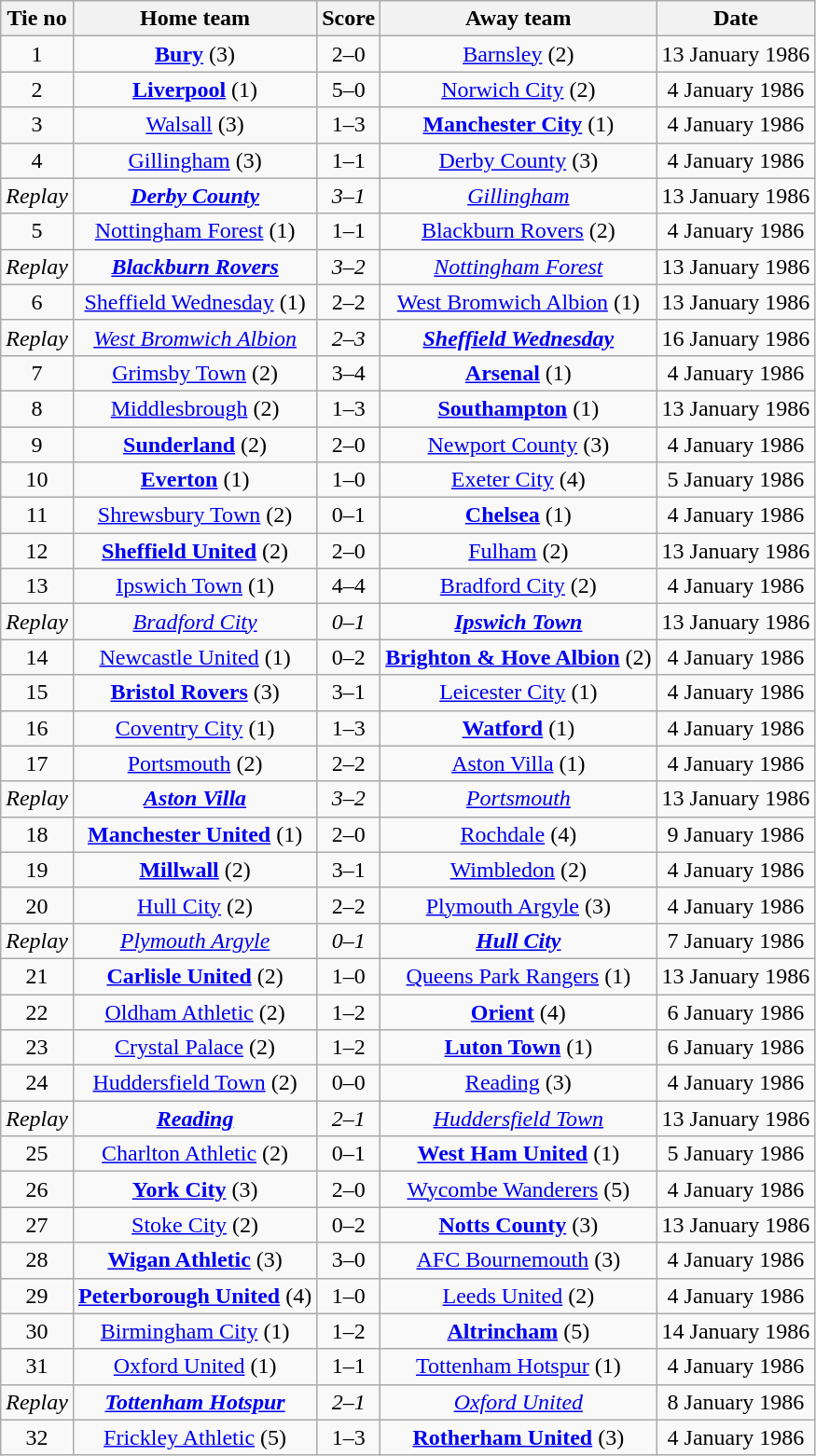<table class="wikitable" style="text-align: center">
<tr>
<th>Tie no</th>
<th>Home team</th>
<th>Score</th>
<th>Away team</th>
<th>Date</th>
</tr>
<tr>
<td>1</td>
<td><strong><a href='#'>Bury</a></strong> (3)</td>
<td>2–0</td>
<td><a href='#'>Barnsley</a> (2)</td>
<td>13 January 1986</td>
</tr>
<tr>
<td>2</td>
<td><strong><a href='#'>Liverpool</a></strong> (1)</td>
<td>5–0</td>
<td><a href='#'>Norwich City</a> (2)</td>
<td>4 January 1986</td>
</tr>
<tr>
<td>3</td>
<td><a href='#'>Walsall</a> (3)</td>
<td>1–3</td>
<td><strong><a href='#'>Manchester City</a></strong> (1)</td>
<td>4 January 1986</td>
</tr>
<tr>
<td>4</td>
<td><a href='#'>Gillingham</a> (3)</td>
<td>1–1</td>
<td><a href='#'>Derby County</a> (3)</td>
<td>4 January 1986</td>
</tr>
<tr>
<td><em>Replay</em></td>
<td><strong><em><a href='#'>Derby County</a></em></strong></td>
<td><em>3–1</em></td>
<td><em><a href='#'>Gillingham</a></em></td>
<td>13 January 1986</td>
</tr>
<tr>
<td>5</td>
<td><a href='#'>Nottingham Forest</a> (1)</td>
<td>1–1</td>
<td><a href='#'>Blackburn Rovers</a> (2)</td>
<td>4 January 1986</td>
</tr>
<tr>
<td><em>Replay</em></td>
<td><strong><em><a href='#'>Blackburn Rovers</a></em></strong></td>
<td><em>3–2</em></td>
<td><em><a href='#'>Nottingham Forest</a></em></td>
<td>13 January 1986</td>
</tr>
<tr>
<td>6</td>
<td><a href='#'>Sheffield Wednesday</a> (1)</td>
<td>2–2</td>
<td><a href='#'>West Bromwich Albion</a> (1)</td>
<td>13 January 1986</td>
</tr>
<tr>
<td><em>Replay</em></td>
<td><em><a href='#'>West Bromwich Albion</a></em></td>
<td><em>2–3</em></td>
<td><strong><em><a href='#'>Sheffield Wednesday</a></em></strong></td>
<td>16 January 1986</td>
</tr>
<tr>
<td>7</td>
<td><a href='#'>Grimsby Town</a> (2)</td>
<td>3–4</td>
<td><strong><a href='#'>Arsenal</a></strong> (1)</td>
<td>4 January 1986</td>
</tr>
<tr>
<td>8</td>
<td><a href='#'>Middlesbrough</a> (2)</td>
<td>1–3</td>
<td><strong><a href='#'>Southampton</a></strong> (1)</td>
<td>13 January 1986</td>
</tr>
<tr>
<td>9</td>
<td><strong><a href='#'>Sunderland</a></strong> (2)</td>
<td>2–0</td>
<td><a href='#'>Newport County</a> (3)</td>
<td>4 January 1986</td>
</tr>
<tr>
<td>10</td>
<td><strong><a href='#'>Everton</a></strong> (1)</td>
<td>1–0</td>
<td><a href='#'>Exeter City</a> (4)</td>
<td>5 January 1986</td>
</tr>
<tr>
<td>11</td>
<td><a href='#'>Shrewsbury Town</a> (2)</td>
<td>0–1</td>
<td><strong><a href='#'>Chelsea</a></strong> (1)</td>
<td>4 January 1986</td>
</tr>
<tr>
<td>12</td>
<td><strong><a href='#'>Sheffield United</a></strong> (2)</td>
<td>2–0</td>
<td><a href='#'>Fulham</a> (2)</td>
<td>13 January 1986</td>
</tr>
<tr>
<td>13</td>
<td><a href='#'>Ipswich Town</a> (1)</td>
<td>4–4</td>
<td><a href='#'>Bradford City</a> (2)</td>
<td>4 January 1986</td>
</tr>
<tr>
<td><em>Replay</em></td>
<td><em><a href='#'>Bradford City</a></em></td>
<td><em>0–1</em></td>
<td><strong><em><a href='#'>Ipswich Town</a></em></strong></td>
<td>13 January 1986</td>
</tr>
<tr>
<td>14</td>
<td><a href='#'>Newcastle United</a> (1)</td>
<td>0–2</td>
<td><strong><a href='#'>Brighton & Hove Albion</a></strong> (2)</td>
<td>4 January 1986</td>
</tr>
<tr>
<td>15</td>
<td><strong><a href='#'>Bristol Rovers</a></strong> (3)</td>
<td>3–1</td>
<td><a href='#'>Leicester City</a> (1)</td>
<td>4 January 1986</td>
</tr>
<tr>
<td>16</td>
<td><a href='#'>Coventry City</a> (1)</td>
<td>1–3</td>
<td><strong><a href='#'>Watford</a></strong> (1)</td>
<td>4 January 1986</td>
</tr>
<tr>
<td>17</td>
<td><a href='#'>Portsmouth</a> (2)</td>
<td>2–2</td>
<td><a href='#'>Aston Villa</a> (1)</td>
<td>4 January 1986</td>
</tr>
<tr>
<td><em>Replay</em></td>
<td><strong><em><a href='#'>Aston Villa</a></em></strong></td>
<td><em>3–2</em></td>
<td><em><a href='#'>Portsmouth</a></em></td>
<td>13 January 1986</td>
</tr>
<tr>
<td>18</td>
<td><strong><a href='#'>Manchester United</a></strong> (1)</td>
<td>2–0</td>
<td><a href='#'>Rochdale</a> (4)</td>
<td>9 January 1986</td>
</tr>
<tr>
<td>19</td>
<td><strong><a href='#'>Millwall</a></strong> (2)</td>
<td>3–1</td>
<td><a href='#'>Wimbledon</a> (2)</td>
<td>4 January 1986</td>
</tr>
<tr>
<td>20</td>
<td><a href='#'>Hull City</a> (2)</td>
<td>2–2</td>
<td><a href='#'>Plymouth Argyle</a> (3)</td>
<td>4 January 1986</td>
</tr>
<tr>
<td><em>Replay</em></td>
<td><em><a href='#'>Plymouth Argyle</a></em></td>
<td><em>0–1</em></td>
<td><strong><em><a href='#'>Hull City</a></em></strong></td>
<td>7 January 1986</td>
</tr>
<tr>
<td>21</td>
<td><strong><a href='#'>Carlisle United</a></strong> (2)</td>
<td>1–0</td>
<td><a href='#'>Queens Park Rangers</a> (1)</td>
<td>13 January 1986</td>
</tr>
<tr>
<td>22</td>
<td><a href='#'>Oldham Athletic</a> (2)</td>
<td>1–2</td>
<td><strong><a href='#'>Orient</a></strong> (4)</td>
<td>6 January 1986</td>
</tr>
<tr>
<td>23</td>
<td><a href='#'>Crystal Palace</a> (2)</td>
<td>1–2</td>
<td><strong><a href='#'>Luton Town</a></strong> (1)</td>
<td>6 January 1986</td>
</tr>
<tr>
<td>24</td>
<td><a href='#'>Huddersfield Town</a> (2)</td>
<td>0–0</td>
<td><a href='#'>Reading</a> (3)</td>
<td>4 January 1986</td>
</tr>
<tr>
<td><em>Replay</em></td>
<td><strong><em><a href='#'>Reading</a></em></strong></td>
<td><em>2–1</em></td>
<td><em><a href='#'>Huddersfield Town</a></em></td>
<td>13 January 1986</td>
</tr>
<tr>
<td>25</td>
<td><a href='#'>Charlton Athletic</a> (2)</td>
<td>0–1</td>
<td><strong><a href='#'>West Ham United</a></strong> (1)</td>
<td>5 January 1986</td>
</tr>
<tr>
<td>26</td>
<td><strong><a href='#'>York City</a></strong> (3)</td>
<td>2–0</td>
<td><a href='#'>Wycombe Wanderers</a> (5)</td>
<td>4 January 1986</td>
</tr>
<tr>
<td>27</td>
<td><a href='#'>Stoke City</a> (2)</td>
<td>0–2</td>
<td><strong><a href='#'>Notts County</a></strong> (3)</td>
<td>13 January 1986</td>
</tr>
<tr>
<td>28</td>
<td><strong><a href='#'>Wigan Athletic</a></strong> (3)</td>
<td>3–0</td>
<td><a href='#'>AFC Bournemouth</a> (3)</td>
<td>4 January 1986</td>
</tr>
<tr>
<td>29</td>
<td><strong><a href='#'>Peterborough United</a></strong> (4)</td>
<td>1–0</td>
<td><a href='#'>Leeds United</a> (2)</td>
<td>4 January 1986</td>
</tr>
<tr>
<td>30</td>
<td><a href='#'>Birmingham City</a> (1)</td>
<td>1–2</td>
<td><strong><a href='#'>Altrincham</a></strong> (5)</td>
<td>14 January 1986</td>
</tr>
<tr>
<td>31</td>
<td><a href='#'>Oxford United</a> (1)</td>
<td>1–1</td>
<td><a href='#'>Tottenham Hotspur</a> (1)</td>
<td>4 January 1986</td>
</tr>
<tr>
<td><em>Replay</em></td>
<td><strong><em><a href='#'>Tottenham Hotspur</a></em></strong></td>
<td><em>2–1</em></td>
<td><em><a href='#'>Oxford United</a></em></td>
<td>8 January 1986</td>
</tr>
<tr>
<td>32</td>
<td><a href='#'>Frickley Athletic</a> (5)</td>
<td>1–3</td>
<td><strong><a href='#'>Rotherham United</a></strong> (3)</td>
<td>4 January 1986</td>
</tr>
</table>
